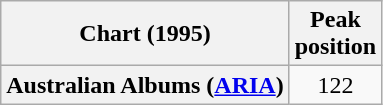<table class="wikitable plainrowheaders" style="text-align:center">
<tr>
<th scope="col">Chart (1995)</th>
<th scope="col">Peak<br>position</th>
</tr>
<tr>
<th scope="row">Australian Albums (<a href='#'>ARIA</a>)</th>
<td>122</td>
</tr>
</table>
